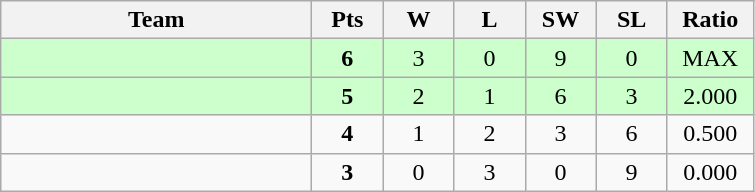<table class=wikitable style=text-align:center>
<tr>
<th width=200>Team</th>
<th width=40>Pts</th>
<th width=40>W</th>
<th width=40>L</th>
<th width=40>SW</th>
<th width=40>SL</th>
<th width=50>Ratio</th>
</tr>
<tr bgcolor="ccffcc">
<td align=left></td>
<td><strong>6</strong></td>
<td>3</td>
<td>0</td>
<td>9</td>
<td>0</td>
<td>MAX</td>
</tr>
<tr bgcolor="ccffcc">
<td align=left></td>
<td><strong>5</strong></td>
<td>2</td>
<td>1</td>
<td>6</td>
<td>3</td>
<td>2.000</td>
</tr>
<tr>
<td align=left></td>
<td><strong>4</strong></td>
<td>1</td>
<td>2</td>
<td>3</td>
<td>6</td>
<td>0.500</td>
</tr>
<tr>
<td align=left></td>
<td><strong>3</strong></td>
<td>0</td>
<td>3</td>
<td>0</td>
<td>9</td>
<td>0.000</td>
</tr>
</table>
